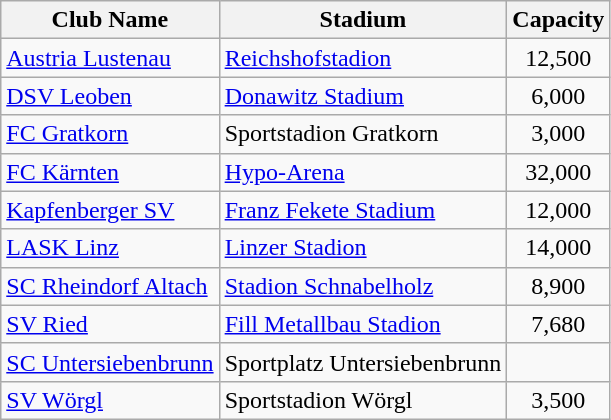<table class="wikitable">
<tr>
<th>Club Name</th>
<th>Stadium</th>
<th>Capacity</th>
</tr>
<tr>
<td><a href='#'>Austria Lustenau</a></td>
<td><a href='#'>Reichshofstadion</a></td>
<td align="center">12,500</td>
</tr>
<tr>
<td><a href='#'>DSV Leoben</a></td>
<td><a href='#'>Donawitz Stadium</a></td>
<td align="center">6,000</td>
</tr>
<tr>
<td><a href='#'>FC Gratkorn</a></td>
<td>Sportstadion Gratkorn</td>
<td align="center">3,000</td>
</tr>
<tr>
<td><a href='#'>FC Kärnten</a></td>
<td><a href='#'>Hypo-Arena</a></td>
<td align="center">32,000</td>
</tr>
<tr>
<td><a href='#'>Kapfenberger SV</a></td>
<td><a href='#'>Franz Fekete Stadium</a></td>
<td align="center">12,000</td>
</tr>
<tr>
<td><a href='#'>LASK Linz</a></td>
<td><a href='#'>Linzer Stadion</a></td>
<td align="center">14,000</td>
</tr>
<tr>
<td><a href='#'>SC Rheindorf Altach</a></td>
<td><a href='#'>Stadion Schnabelholz</a></td>
<td align="center">8,900</td>
</tr>
<tr>
<td><a href='#'>SV Ried</a></td>
<td><a href='#'>Fill Metallbau Stadion</a></td>
<td align="center">7,680</td>
</tr>
<tr>
<td><a href='#'>SC Untersiebenbrunn</a></td>
<td>Sportplatz Untersiebenbrunn</td>
<td align="center"></td>
</tr>
<tr>
<td><a href='#'>SV Wörgl</a></td>
<td>Sportstadion Wörgl</td>
<td align="center">3,500</td>
</tr>
</table>
